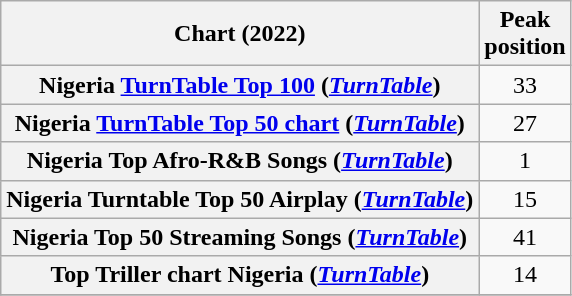<table class="wikitable sortable plainrowheaders" style="text-align:center">
<tr>
<th scope="col">Chart (2022)</th>
<th scope="col">Peak<br>position</th>
</tr>
<tr>
<th scope="row">Nigeria <a href='#'>TurnTable Top 100</a> (<em><a href='#'>TurnTable</a></em>)</th>
<td>33</td>
</tr>
<tr>
<th scope="row">Nigeria <a href='#'>TurnTable Top 50 chart</a> (<em><a href='#'>TurnTable</a></em>)</th>
<td>27</td>
</tr>
<tr>
<th scope="row">Nigeria Top Afro-R&B Songs (<em><a href='#'>TurnTable</a></em>)</th>
<td>1</td>
</tr>
<tr>
<th scope="row">Nigeria Turntable Top 50 Airplay (<em><a href='#'>TurnTable</a></em>)</th>
<td>15</td>
</tr>
<tr>
<th scope="row">Nigeria Top 50 Streaming Songs (<em><a href='#'>TurnTable</a></em>)</th>
<td>41</td>
</tr>
<tr>
<th scope="row">Top Triller chart Nigeria (<em><a href='#'>TurnTable</a></em>)</th>
<td>14</td>
</tr>
<tr>
</tr>
</table>
